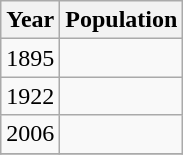<table class="wikitable">
<tr>
<th scope=col>Year</th>
<th scope=col>Population</th>
</tr>
<tr>
<td>1895</td>
<td align="right"></td>
</tr>
<tr>
<td>1922</td>
<td align="right"></td>
</tr>
<tr>
<td>2006</td>
<td align="right"></td>
</tr>
<tr>
</tr>
</table>
